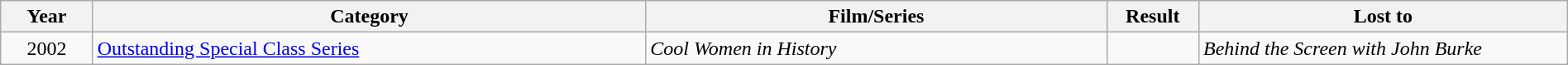<table class="wikitable" width="100%" cellpadding="5">
<tr>
<th width="5%">Year</th>
<th width="30%">Category</th>
<th width="25%">Film/Series</th>
<th width="5%">Result</th>
<th width="20%">Lost to</th>
</tr>
<tr>
<td style="text-align:center;">2002</td>
<td><a href='#'>Outstanding Special Class Series</a></td>
<td><em>Cool Women in History</em> </td>
<td></td>
<td><em>Behind the Screen with John Burke</em></td>
</tr>
</table>
